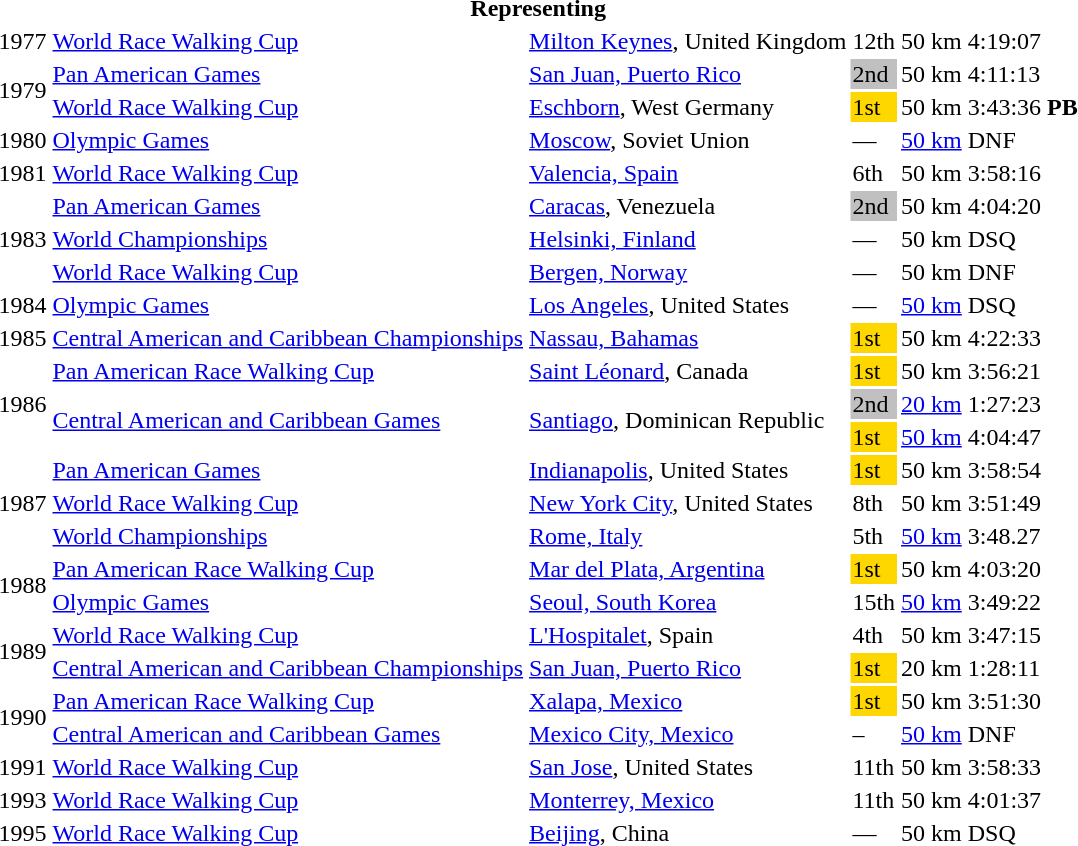<table>
<tr>
<th colspan="6">Representing </th>
</tr>
<tr>
<td>1977</td>
<td><a href='#'>World Race Walking Cup</a></td>
<td><a href='#'>Milton Keynes</a>, United Kingdom</td>
<td>12th</td>
<td>50 km</td>
<td>4:19:07</td>
</tr>
<tr>
<td rowspan=2>1979</td>
<td><a href='#'>Pan American Games</a></td>
<td><a href='#'>San Juan, Puerto Rico</a></td>
<td bgcolor="silver">2nd</td>
<td>50 km</td>
<td>4:11:13</td>
</tr>
<tr>
<td><a href='#'>World Race Walking Cup</a></td>
<td><a href='#'>Eschborn</a>, West Germany</td>
<td bgcolor="gold">1st</td>
<td>50 km</td>
<td>3:43:36 <strong>PB</strong></td>
</tr>
<tr>
<td>1980</td>
<td><a href='#'>Olympic Games</a></td>
<td><a href='#'>Moscow</a>, Soviet Union</td>
<td>—</td>
<td><a href='#'>50 km</a></td>
<td>DNF</td>
</tr>
<tr>
<td>1981</td>
<td><a href='#'>World Race Walking Cup</a></td>
<td><a href='#'>Valencia, Spain</a></td>
<td>6th</td>
<td>50 km</td>
<td>3:58:16</td>
</tr>
<tr>
<td rowspan=3>1983</td>
<td><a href='#'>Pan American Games</a></td>
<td><a href='#'>Caracas</a>, Venezuela</td>
<td bgcolor="silver">2nd</td>
<td>50 km</td>
<td>4:04:20</td>
</tr>
<tr>
<td><a href='#'>World Championships</a></td>
<td><a href='#'>Helsinki, Finland</a></td>
<td>—</td>
<td>50 km</td>
<td>DSQ</td>
</tr>
<tr>
<td><a href='#'>World Race Walking Cup</a></td>
<td><a href='#'>Bergen, Norway</a></td>
<td>—</td>
<td>50 km</td>
<td>DNF</td>
</tr>
<tr>
<td>1984</td>
<td><a href='#'>Olympic Games</a></td>
<td><a href='#'>Los Angeles</a>, United States</td>
<td>—</td>
<td><a href='#'>50 km</a></td>
<td>DSQ</td>
</tr>
<tr>
<td>1985</td>
<td><a href='#'>Central American and Caribbean Championships</a></td>
<td><a href='#'>Nassau, Bahamas</a></td>
<td bgcolor="gold">1st</td>
<td>50 km</td>
<td>4:22:33</td>
</tr>
<tr>
<td rowspan=3>1986</td>
<td><a href='#'>Pan American Race Walking Cup</a></td>
<td><a href='#'>Saint Léonard</a>, Canada</td>
<td bgcolor="gold">1st</td>
<td>50 km</td>
<td>3:56:21</td>
</tr>
<tr>
<td rowspan=2><a href='#'>Central American and Caribbean Games</a></td>
<td rowspan=2><a href='#'>Santiago</a>, Dominican Republic</td>
<td bgcolor="silver">2nd</td>
<td><a href='#'>20 km</a></td>
<td>1:27:23</td>
</tr>
<tr>
<td bgcolor="gold">1st</td>
<td><a href='#'>50 km</a></td>
<td>4:04:47</td>
</tr>
<tr>
<td rowspan=3>1987</td>
<td><a href='#'>Pan American Games</a></td>
<td><a href='#'>Indianapolis</a>, United States</td>
<td bgcolor="gold">1st</td>
<td>50 km</td>
<td>3:58:54</td>
</tr>
<tr>
<td><a href='#'>World Race Walking Cup</a></td>
<td><a href='#'>New York City</a>, United States</td>
<td>8th</td>
<td>50 km</td>
<td>3:51:49</td>
</tr>
<tr>
<td><a href='#'>World Championships</a></td>
<td><a href='#'>Rome, Italy</a></td>
<td>5th</td>
<td><a href='#'>50 km</a></td>
<td>3:48.27</td>
</tr>
<tr>
<td rowspan=2>1988</td>
<td><a href='#'>Pan American Race Walking Cup</a></td>
<td><a href='#'>Mar del Plata, Argentina</a></td>
<td bgcolor="gold">1st</td>
<td>50 km</td>
<td>4:03:20</td>
</tr>
<tr>
<td><a href='#'>Olympic Games</a></td>
<td><a href='#'>Seoul, South Korea</a></td>
<td>15th</td>
<td><a href='#'>50 km</a></td>
<td>3:49:22</td>
</tr>
<tr>
<td rowspan=2>1989</td>
<td><a href='#'>World Race Walking Cup</a></td>
<td><a href='#'>L'Hospitalet</a>, Spain</td>
<td>4th</td>
<td>50 km</td>
<td>3:47:15</td>
</tr>
<tr>
<td><a href='#'>Central American and Caribbean Championships</a></td>
<td><a href='#'>San Juan, Puerto Rico</a></td>
<td bgcolor="gold">1st</td>
<td>20 km</td>
<td>1:28:11 </td>
</tr>
<tr>
<td rowspan=2>1990</td>
<td><a href='#'>Pan American Race Walking Cup</a></td>
<td><a href='#'>Xalapa, Mexico</a></td>
<td bgcolor="gold">1st</td>
<td>50 km</td>
<td>3:51:30</td>
</tr>
<tr>
<td><a href='#'>Central American and Caribbean Games</a></td>
<td><a href='#'>Mexico City, Mexico</a></td>
<td>–</td>
<td><a href='#'>50 km</a></td>
<td>DNF</td>
</tr>
<tr>
<td>1991</td>
<td><a href='#'>World Race Walking Cup</a></td>
<td><a href='#'>San Jose</a>, United States</td>
<td>11th</td>
<td>50 km</td>
<td>3:58:33</td>
</tr>
<tr>
<td>1993</td>
<td><a href='#'>World Race Walking Cup</a></td>
<td><a href='#'>Monterrey, Mexico</a></td>
<td>11th</td>
<td>50 km</td>
<td>4:01:37</td>
</tr>
<tr>
<td>1995</td>
<td><a href='#'>World Race Walking Cup</a></td>
<td><a href='#'>Beijing</a>, China</td>
<td>—</td>
<td>50 km</td>
<td>DSQ</td>
</tr>
</table>
